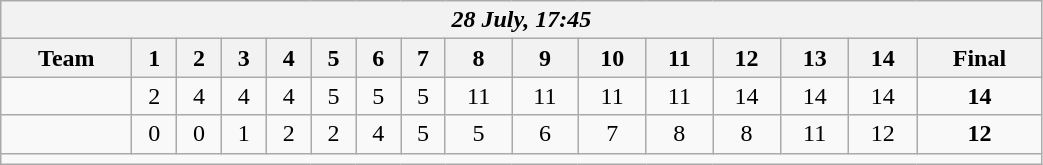<table class=wikitable style="text-align:center; width: 55%">
<tr>
<th colspan=17><em>28 July, 17:45</em></th>
</tr>
<tr>
<th>Team</th>
<th>1</th>
<th>2</th>
<th>3</th>
<th>4</th>
<th>5</th>
<th>6</th>
<th>7</th>
<th>8</th>
<th>9</th>
<th>10</th>
<th>11</th>
<th>12</th>
<th>13</th>
<th>14</th>
<th>Final</th>
</tr>
<tr>
<td align=left><strong></strong></td>
<td>2</td>
<td>4</td>
<td>4</td>
<td>4</td>
<td>5</td>
<td>5</td>
<td>5</td>
<td>11</td>
<td>11</td>
<td>11</td>
<td>11</td>
<td>14</td>
<td>14</td>
<td>14</td>
<td><strong>14</strong></td>
</tr>
<tr>
<td align=left></td>
<td>0</td>
<td>0</td>
<td>1</td>
<td>2</td>
<td>2</td>
<td>4</td>
<td>5</td>
<td>5</td>
<td>6</td>
<td>7</td>
<td>8</td>
<td>8</td>
<td>11</td>
<td>12</td>
<td><strong>12</strong></td>
</tr>
<tr>
<td colspan=17></td>
</tr>
</table>
